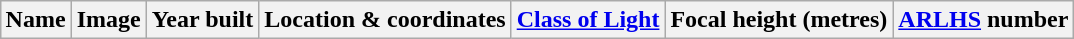<table class="wikitable sortable" style="margin:auto;text-align:center">
<tr>
<th>Name</th>
<th>Image</th>
<th>Year built</th>
<th>Location & coordinates</th>
<th><a href='#'>Class of Light</a></th>
<th>Focal height (metres)</th>
<th><a href='#'>ARLHS</a> number<br>










</th>
</tr>
</table>
